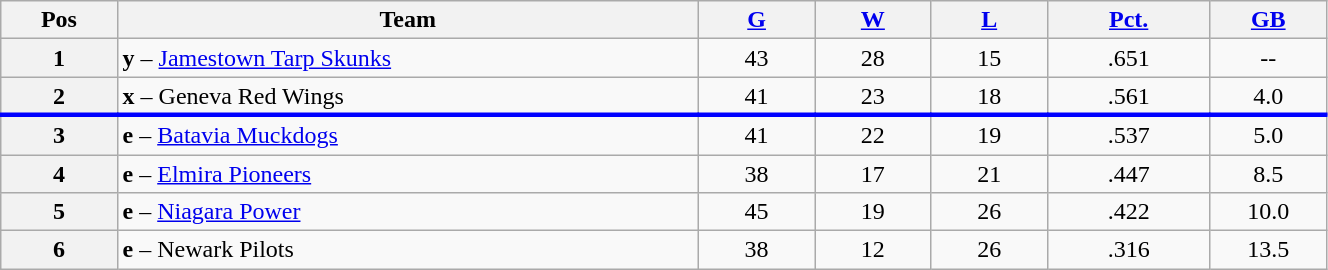<table class="wikitable plainrowheaders" width="70%" style="text-align:center;">
<tr>
<th scope="col" width="5%">Pos</th>
<th scope="col" width="25%">Team</th>
<th scope="col" width="5%"><a href='#'>G</a></th>
<th scope="col" width="5%"><a href='#'>W</a></th>
<th scope="col" width="5%"><a href='#'>L</a></th>
<th scope="col" width="7%"><a href='#'>Pct.</a></th>
<th scope="col" width="5%"><a href='#'>GB</a></th>
</tr>
<tr>
<th>1</th>
<td style="text-align:left;"><strong>y</strong> – <a href='#'>Jamestown Tarp Skunks</a></td>
<td>43</td>
<td>28</td>
<td>15</td>
<td>.651</td>
<td>--</td>
</tr>
<tr>
<th>2</th>
<td style="text-align:left;"><strong>x</strong> – Geneva Red Wings</td>
<td>41</td>
<td>23</td>
<td>18</td>
<td>.561</td>
<td>4.0</td>
</tr>
<tr>
</tr>
<tr |- style="border-top:3px solid blue;">
<th>3</th>
<td style="text-align:left;"><strong>e</strong> – <a href='#'>Batavia Muckdogs</a></td>
<td>41</td>
<td>22</td>
<td>19</td>
<td>.537</td>
<td>5.0</td>
</tr>
<tr>
<th>4</th>
<td style="text-align:left;"><strong>e</strong> – <a href='#'>Elmira Pioneers</a></td>
<td>38</td>
<td>17</td>
<td>21</td>
<td>.447</td>
<td>8.5</td>
</tr>
<tr>
<th>5</th>
<td style="text-align:left;"><strong>e</strong> – <a href='#'>Niagara Power</a></td>
<td>45</td>
<td>19</td>
<td>26</td>
<td>.422</td>
<td>10.0</td>
</tr>
<tr>
<th>6</th>
<td style="text-align:left;"><strong>e</strong> – Newark Pilots</td>
<td>38</td>
<td>12</td>
<td>26</td>
<td>.316</td>
<td>13.5</td>
</tr>
</table>
